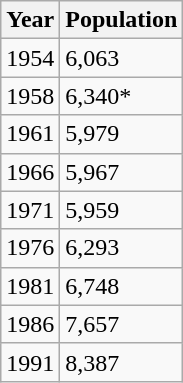<table class="wikitable">
<tr>
<th>Year</th>
<th>Population</th>
</tr>
<tr>
<td>1954</td>
<td>6,063</td>
</tr>
<tr>
<td>1958</td>
<td>6,340*</td>
</tr>
<tr>
<td>1961</td>
<td>5,979</td>
</tr>
<tr>
<td>1966</td>
<td>5,967</td>
</tr>
<tr>
<td>1971</td>
<td>5,959</td>
</tr>
<tr>
<td>1976</td>
<td>6,293</td>
</tr>
<tr>
<td>1981</td>
<td>6,748</td>
</tr>
<tr>
<td>1986</td>
<td>7,657</td>
</tr>
<tr>
<td>1991</td>
<td>8,387</td>
</tr>
</table>
